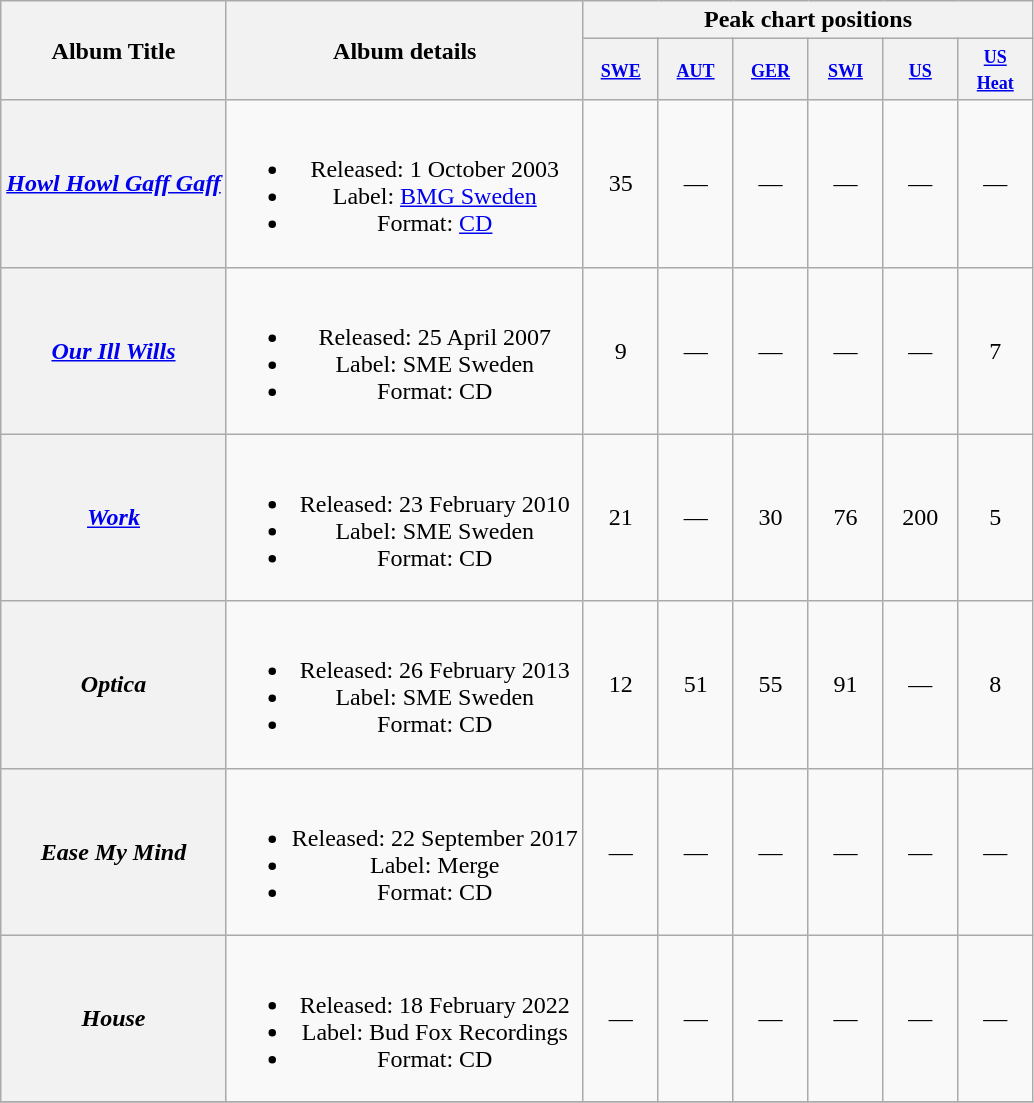<table class="wikitable plainrowheaders" style="text-align:center;">
<tr>
<th scope="col" rowspan="2">Album Title</th>
<th scope="col" rowspan="2">Album details</th>
<th scope="col" colspan="6">Peak chart positions</th>
</tr>
<tr>
<th scope="col" style="width:3em;font-size:90%;"><small><a href='#'>SWE</a></small><br></th>
<th scope="col" style="width:3em;font-size:90%;"><small><a href='#'>AUT</a></small><br></th>
<th scope="col" style="width:3em;font-size:90%;"><small><a href='#'>GER</a></small><br></th>
<th scope="col" style="width:3em;font-size:90%;"><small><a href='#'>SWI</a></small><br></th>
<th scope="col" style="width:3em;font-size:90%;"><small><a href='#'>US</a></small><br></th>
<th scope="col" style="width:3em;font-size:90%;"><small><a href='#'>US<br>Heat</a></small><br></th>
</tr>
<tr>
<th scope="row"><em><a href='#'>Howl Howl Gaff Gaff</a></em></th>
<td><br><ul><li>Released: 1 October 2003</li><li>Label: <a href='#'>BMG Sweden</a></li><li>Format: <a href='#'>CD</a></li></ul></td>
<td style="text-align:center;">35</td>
<td style="text-align:center;">—</td>
<td style="text-align:center;">—</td>
<td style="text-align:center;">—</td>
<td style="text-align:center;">—</td>
<td style="text-align:center;">—</td>
</tr>
<tr>
<th scope="row"><em><a href='#'>Our Ill Wills</a></em></th>
<td><br><ul><li>Released: 25 April 2007</li><li>Label: SME Sweden</li><li>Format: CD</li></ul></td>
<td style="text-align:center;">9</td>
<td style="text-align:center;">—</td>
<td style="text-align:center;">—</td>
<td style="text-align:center;">—</td>
<td style="text-align:center;">—</td>
<td style="text-align:center;">7</td>
</tr>
<tr>
<th scope="row"><em><a href='#'>Work</a></em></th>
<td><br><ul><li>Released: 23 February 2010</li><li>Label: SME Sweden</li><li>Format: CD</li></ul></td>
<td style="text-align:center;">21</td>
<td style="text-align:center;">—</td>
<td style="text-align:center;">30</td>
<td style="text-align:center;">76</td>
<td style="text-align:center;">200</td>
<td style="text-align:center;">5</td>
</tr>
<tr>
<th scope="row"><em>Optica</em></th>
<td><br><ul><li>Released: 26 February 2013</li><li>Label: SME Sweden</li><li>Format: CD</li></ul></td>
<td style="text-align:center;">12</td>
<td style="text-align:center;">51</td>
<td style="text-align:center;">55</td>
<td style="text-align:center;">91</td>
<td style="text-align:center;">—</td>
<td style="text-align:center;">8</td>
</tr>
<tr>
<th scope="row"><em>Ease My Mind</em></th>
<td><br><ul><li>Released: 22 September 2017</li><li>Label: Merge</li><li>Format: CD</li></ul></td>
<td style="text-align:center;">—</td>
<td style="text-align:center;">—</td>
<td style="text-align:center;">—</td>
<td style="text-align:center;">—</td>
<td style="text-align:center;">—</td>
<td style="text-align:center;">—</td>
</tr>
<tr>
<th scope="row"><em>House</em></th>
<td><br><ul><li>Released: 18 February 2022</li><li>Label: Bud Fox Recordings</li><li>Format: CD</li></ul></td>
<td style="text-align:center;">—</td>
<td style="text-align:center;">—</td>
<td style="text-align:center;">—</td>
<td style="text-align:center;">—</td>
<td style="text-align:center;">—</td>
<td style="text-align:center;">—</td>
</tr>
<tr>
</tr>
</table>
